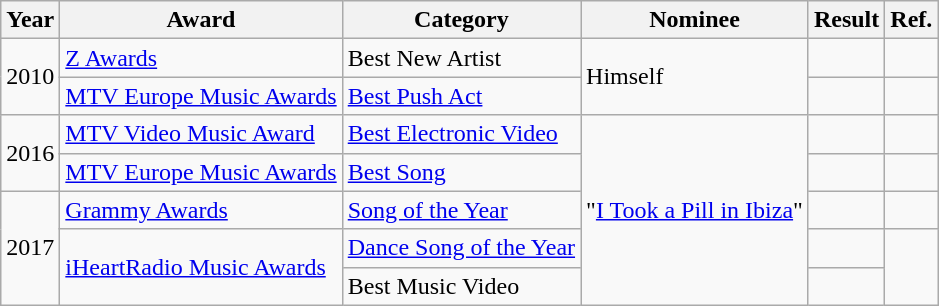<table class="wikitable">
<tr>
<th>Year</th>
<th>Award</th>
<th>Category</th>
<th>Nominee</th>
<th>Result</th>
<th>Ref.</th>
</tr>
<tr>
<td rowspan=2>2010</td>
<td><a href='#'>Z Awards</a></td>
<td>Best New Artist</td>
<td rowspan=2>Himself</td>
<td></td>
<td></td>
</tr>
<tr>
<td><a href='#'>MTV Europe Music Awards</a></td>
<td><a href='#'>Best Push Act</a></td>
<td></td>
<td></td>
</tr>
<tr>
<td rowspan="2">2016</td>
<td><a href='#'>MTV Video Music Award</a></td>
<td><a href='#'>Best Electronic Video</a></td>
<td rowspan="5">"<a href='#'>I Took a Pill in Ibiza</a>"</td>
<td></td>
<td></td>
</tr>
<tr>
<td><a href='#'>MTV Europe Music Awards</a></td>
<td><a href='#'>Best Song</a></td>
<td></td>
<td></td>
</tr>
<tr>
<td rowspan="3">2017</td>
<td><a href='#'>Grammy Awards</a></td>
<td><a href='#'>Song of the Year</a></td>
<td></td>
<td></td>
</tr>
<tr>
<td rowspan=2><a href='#'>iHeartRadio Music Awards</a></td>
<td><a href='#'>Dance Song of the Year</a></td>
<td></td>
<td rowspan=2></td>
</tr>
<tr>
<td>Best Music Video</td>
<td></td>
</tr>
</table>
